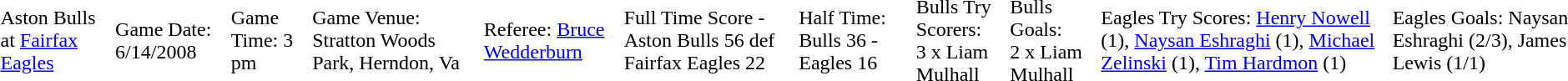<table style="margin: 1em auto 1em auto">
<tr>
<td>Aston Bulls at <a href='#'>Fairfax Eagles</a><br></td>
<td>Game Date: 6/14/2008<br></td>
<td>Game Time: 3 pm<br></td>
<td>Game Venue: Stratton Woods Park, Herndon, Va<br></td>
<td>Referee: <a href='#'>Bruce Wedderburn</a><br></td>
<td>Full Time Score - Aston Bulls 56 def Fairfax Eagles 22<br></td>
<td>Half Time: Bulls 36 - Eagles 16<br></td>
<td>Bulls Try Scorers:<br>3 x Liam Mulhall</td>
<td>Bulls Goals:<br>2 x Liam Mulhall</td>
<td>Eagles Try Scores: <a href='#'>Henry Nowell</a> (1), <a href='#'>Naysan Eshraghi</a> (1), <a href='#'>Michael Zelinski</a> (1), <a href='#'>Tim Hardmon</a> (1)<br></td>
<td>Eagles Goals: Naysan Eshraghi (2/3), James Lewis (1/1)<br></td>
</tr>
</table>
